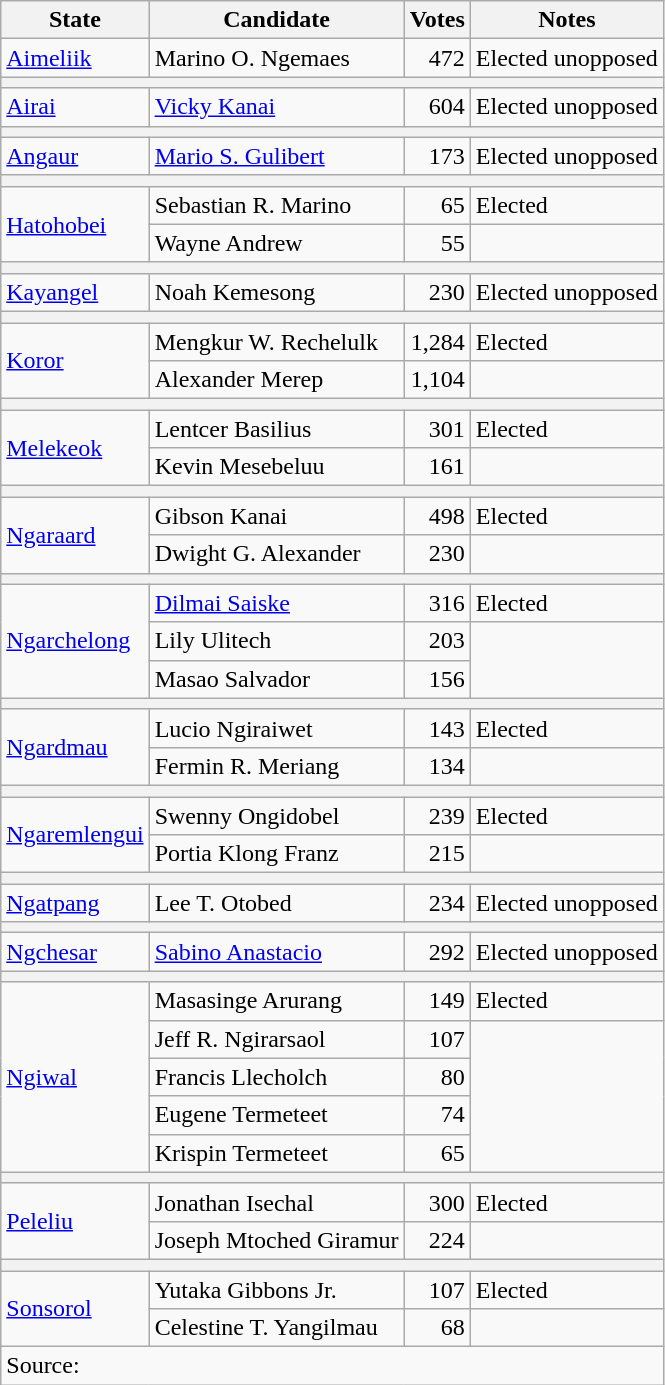<table class="wikitable">
<tr>
<th>State</th>
<th>Candidate</th>
<th>Votes</th>
<th>Notes</th>
</tr>
<tr>
<td><a href='#'>Aimeliik</a></td>
<td>Marino O. Ngemaes</td>
<td align=right>472</td>
<td>Elected unopposed</td>
</tr>
<tr>
<th colspan=4></th>
</tr>
<tr>
<td><a href='#'>Airai</a></td>
<td><a href='#'>Vicky Kanai</a></td>
<td align=right>604</td>
<td>Elected unopposed</td>
</tr>
<tr>
<th colspan=4></th>
</tr>
<tr>
<td><a href='#'>Angaur</a></td>
<td><a href='#'>Mario S. Gulibert</a></td>
<td align=right>173</td>
<td>Elected unopposed</td>
</tr>
<tr>
<th colspan=4></th>
</tr>
<tr>
<td rowspan=2><a href='#'>Hatohobei</a></td>
<td>Sebastian R. Marino</td>
<td align=right>65</td>
<td>Elected</td>
</tr>
<tr>
<td>Wayne Andrew</td>
<td align=right>55</td>
</tr>
<tr>
<th colspan=4></th>
</tr>
<tr>
<td><a href='#'>Kayangel</a></td>
<td>Noah Kemesong</td>
<td align=right>230</td>
<td>Elected unopposed</td>
</tr>
<tr>
<th colspan=4></th>
</tr>
<tr>
<td rowspan=2><a href='#'>Koror</a></td>
<td>Mengkur W. Rechelulk</td>
<td align=right>1,284</td>
<td>Elected</td>
</tr>
<tr>
<td>Alexander Merep</td>
<td align=right>1,104</td>
</tr>
<tr>
<th colspan=4></th>
</tr>
<tr>
<td rowspan=2><a href='#'>Melekeok</a></td>
<td>Lentcer Basilius</td>
<td align=right>301</td>
<td>Elected</td>
</tr>
<tr>
<td>Kevin Mesebeluu</td>
<td align=right>161</td>
</tr>
<tr>
<th colspan=4></th>
</tr>
<tr>
<td rowspan=2><a href='#'>Ngaraard</a></td>
<td>Gibson Kanai</td>
<td align=right>498</td>
<td>Elected</td>
</tr>
<tr>
<td>Dwight G. Alexander</td>
<td align=right>230</td>
</tr>
<tr>
<th colspan=4></th>
</tr>
<tr>
<td rowspan=3><a href='#'>Ngarchelong</a></td>
<td><a href='#'>Dilmai Saiske</a></td>
<td align=right>316</td>
<td>Elected</td>
</tr>
<tr>
<td>Lily Ulitech</td>
<td align=right>203</td>
</tr>
<tr>
<td>Masao Salvador</td>
<td align=right>156</td>
</tr>
<tr>
<th colspan=4></th>
</tr>
<tr>
<td rowspan=2><a href='#'>Ngardmau</a></td>
<td>Lucio Ngiraiwet</td>
<td align=right>143</td>
<td>Elected</td>
</tr>
<tr>
<td>Fermin R. Meriang</td>
<td align=right>134</td>
</tr>
<tr>
<th colspan=4></th>
</tr>
<tr>
<td rowspan=2><a href='#'>Ngaremlengui</a></td>
<td>Swenny Ongidobel</td>
<td align=right>239</td>
<td>Elected</td>
</tr>
<tr>
<td>Portia Klong Franz</td>
<td align=right>215</td>
</tr>
<tr>
<th colspan=4></th>
</tr>
<tr>
<td><a href='#'>Ngatpang</a></td>
<td>Lee T. Otobed</td>
<td align=right>234</td>
<td>Elected unopposed</td>
</tr>
<tr>
<th colspan=4></th>
</tr>
<tr>
<td><a href='#'>Ngchesar</a></td>
<td><a href='#'>Sabino Anastacio</a></td>
<td align=right>292</td>
<td>Elected unopposed</td>
</tr>
<tr>
<th colspan=4></th>
</tr>
<tr>
<td rowspan=5><a href='#'>Ngiwal</a></td>
<td>Masasinge Arurang</td>
<td align=right>149</td>
<td>Elected</td>
</tr>
<tr>
<td>Jeff R. Ngirarsaol</td>
<td align=right>107</td>
</tr>
<tr>
<td>Francis Llecholch</td>
<td align=right>80</td>
</tr>
<tr>
<td>Eugene Termeteet</td>
<td align=right>74</td>
</tr>
<tr>
<td>Krispin Termeteet</td>
<td align=right>65</td>
</tr>
<tr>
<th colspan=4></th>
</tr>
<tr>
<td rowspan=2><a href='#'>Peleliu</a></td>
<td>Jonathan Isechal</td>
<td align=right>300</td>
<td>Elected</td>
</tr>
<tr>
<td>Joseph Mtoched Giramur</td>
<td align=right>224</td>
</tr>
<tr>
<th colspan=4></th>
</tr>
<tr>
<td rowspan=2><a href='#'>Sonsorol</a></td>
<td>Yutaka Gibbons Jr.</td>
<td align=right>107</td>
<td>Elected</td>
</tr>
<tr>
<td>Celestine T. Yangilmau</td>
<td align=right>68</td>
</tr>
<tr>
<td colspan=4>Source: </td>
</tr>
</table>
